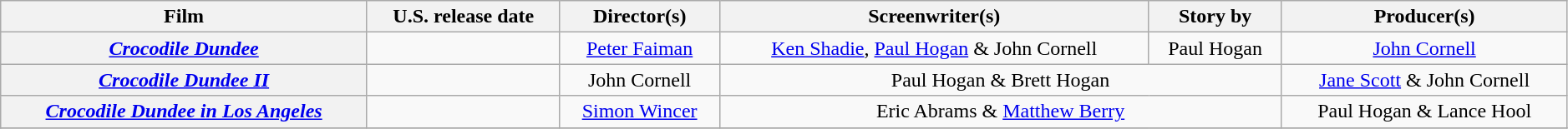<table class="wikitable plainrowheaders"  style="text-align:center; width:99%;">
<tr>
<th>Film</th>
<th>U.S. release date</th>
<th>Director(s)</th>
<th>Screenwriter(s)</th>
<th>Story by</th>
<th>Producer(s)</th>
</tr>
<tr>
<th scope="row"><em><a href='#'>Crocodile Dundee</a></em></th>
<td style="text-align:left;"></td>
<td><a href='#'>Peter Faiman</a></td>
<td><a href='#'>Ken Shadie</a>, <a href='#'>Paul Hogan</a> & John Cornell</td>
<td>Paul Hogan</td>
<td><a href='#'>John Cornell</a></td>
</tr>
<tr>
<th scope="row"><em><a href='#'>Crocodile Dundee II</a></em></th>
<td style="text-align:left;"></td>
<td>John Cornell</td>
<td colspan="2">Paul Hogan & Brett Hogan</td>
<td><a href='#'>Jane Scott</a> & John Cornell</td>
</tr>
<tr>
<th scope="row"><em><a href='#'>Crocodile Dundee in Los Angeles</a></em></th>
<td style="text-align:left;"></td>
<td><a href='#'>Simon Wincer</a></td>
<td colspan="2">Eric Abrams & <a href='#'>Matthew Berry</a></td>
<td>Paul Hogan & Lance Hool</td>
</tr>
<tr>
</tr>
</table>
